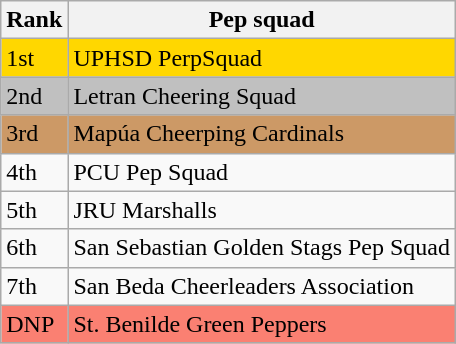<table class="wikitable">
<tr>
<th>Rank</th>
<th>Pep squad</th>
</tr>
<tr bgcolor=gold>
<td>1st</td>
<td>UPHSD PerpSquad</td>
</tr>
<tr bgcolor=silver>
<td>2nd</td>
<td>Letran Cheering Squad</td>
</tr>
<tr bgcolor=cc9966>
<td>3rd</td>
<td>Mapúa Cheerping Cardinals</td>
</tr>
<tr>
<td>4th</td>
<td>PCU Pep Squad</td>
</tr>
<tr>
<td>5th</td>
<td>JRU Marshalls</td>
</tr>
<tr>
<td>6th</td>
<td>San Sebastian Golden Stags Pep Squad</td>
</tr>
<tr>
<td>7th</td>
<td>San Beda Cheerleaders Association</td>
</tr>
<tr bgcolor="#fa8072">
<td>DNP</td>
<td>St. Benilde Green Peppers</td>
</tr>
</table>
